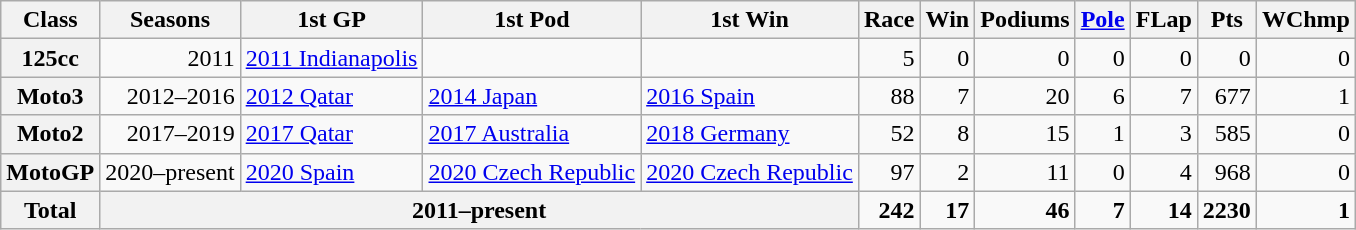<table class="wikitable" style=text-align:right;">
<tr>
<th>Class</th>
<th>Seasons</th>
<th>1st GP</th>
<th>1st Pod</th>
<th>1st Win</th>
<th>Race</th>
<th>Win</th>
<th>Podiums</th>
<th><a href='#'>Pole</a></th>
<th>FLap</th>
<th>Pts</th>
<th>WChmp</th>
</tr>
<tr>
<th>125cc</th>
<td>2011</td>
<td style="text-align:left;"><a href='#'>2011 Indianapolis</a></td>
<td style="text-align:left;"></td>
<td style="text-align:left;"></td>
<td>5</td>
<td>0</td>
<td>0</td>
<td>0</td>
<td>0</td>
<td>0</td>
<td>0</td>
</tr>
<tr>
<th>Moto3</th>
<td>2012–2016</td>
<td style="text-align:left;"><a href='#'>2012 Qatar</a></td>
<td style="text-align:left;"><a href='#'>2014 Japan</a></td>
<td style="text-align:left;"><a href='#'>2016 Spain</a></td>
<td>88</td>
<td>7</td>
<td>20</td>
<td>6</td>
<td>7</td>
<td>677</td>
<td>1</td>
</tr>
<tr>
<th>Moto2</th>
<td>2017–2019</td>
<td style="text-align:left;"><a href='#'>2017 Qatar</a></td>
<td style="text-align:left;"><a href='#'>2017 Australia</a></td>
<td style="text-align:left;"><a href='#'>2018 Germany</a></td>
<td>52</td>
<td>8</td>
<td>15</td>
<td>1</td>
<td>3</td>
<td>585</td>
<td>0</td>
</tr>
<tr>
<th>MotoGP</th>
<td>2020–present</td>
<td style="text-align:left;"><a href='#'>2020 Spain</a></td>
<td style="text-align:left;"><a href='#'>2020 Czech Republic</a></td>
<td style="text-align:left;"><a href='#'>2020 Czech Republic</a></td>
<td>97</td>
<td>2</td>
<td>11</td>
<td>0</td>
<td>4</td>
<td>968</td>
<td>0</td>
</tr>
<tr>
<th>Total</th>
<th colspan="4">2011–present</th>
<td><strong>242</strong></td>
<td><strong>17</strong></td>
<td><strong>46</strong></td>
<td><strong>7</strong></td>
<td><strong>14</strong></td>
<td><strong>2230</strong></td>
<td><strong>1</strong></td>
</tr>
</table>
